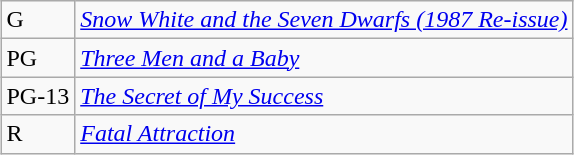<table class="wikitable sortable" style="margin:auto; margin:auto;">
<tr>
<td>G</td>
<td><em><a href='#'>Snow White and the Seven Dwarfs (1987 Re-issue)</a></em></td>
</tr>
<tr>
<td>PG</td>
<td><em><a href='#'>Three Men and a Baby</a></em></td>
</tr>
<tr>
<td>PG-13</td>
<td><em><a href='#'>The Secret of My Success</a></em></td>
</tr>
<tr>
<td>R</td>
<td><em><a href='#'>Fatal Attraction</a></em></td>
</tr>
</table>
